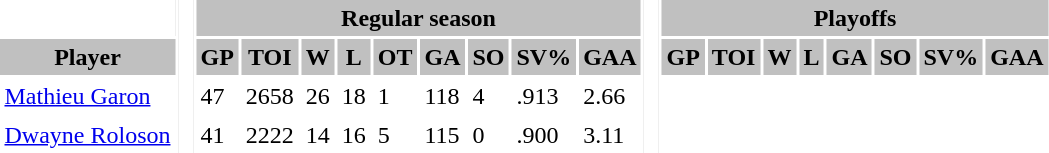<table BORDER="0" CELLPADDING="3" CELLSPACING="2" ID="Table1">
<tr ALIGN="center" bgcolor="#c0c0c0">
<th ALIGN="center" colspan="1" bgcolor="#ffffff"> </th>
<th ALIGN="center" rowspan="99" bgcolor="#ffffff"> </th>
<th ALIGN="center" colspan="9">Regular season</th>
<th ALIGN="center" rowspan="99" bgcolor="#ffffff"> </th>
<th ALIGN="center" colspan="8">Playoffs</th>
</tr>
<tr ALIGN="center" bgcolor="#c0c0c0">
<th ALIGN="center">Player</th>
<th ALIGN="center">GP</th>
<th ALIGN="center">TOI</th>
<th ALIGN="center">W</th>
<th ALIGN="center">L</th>
<th ALIGN="center">OT</th>
<th ALIGN="center">GA</th>
<th ALIGN="center">SO</th>
<th ALIGN="center">SV%</th>
<th ALIGN="center">GAA</th>
<th ALIGN="center">GP</th>
<th ALIGN="center">TOI</th>
<th ALIGN="center">W</th>
<th ALIGN="center">L</th>
<th ALIGN="center">GA</th>
<th ALIGN="center">SO</th>
<th ALIGN="center">SV%</th>
<th ALIGN="center">GAA</th>
</tr>
<tr>
<td><a href='#'>Mathieu Garon</a></td>
<td>47</td>
<td>2658</td>
<td>26</td>
<td>18</td>
<td>1</td>
<td>118</td>
<td>4</td>
<td>.913</td>
<td>2.66</td>
</tr>
<tr>
<td><a href='#'>Dwayne Roloson</a></td>
<td>41</td>
<td>2222</td>
<td>14</td>
<td>16</td>
<td>5</td>
<td>115</td>
<td>0</td>
<td>.900</td>
<td>3.11</td>
</tr>
</table>
